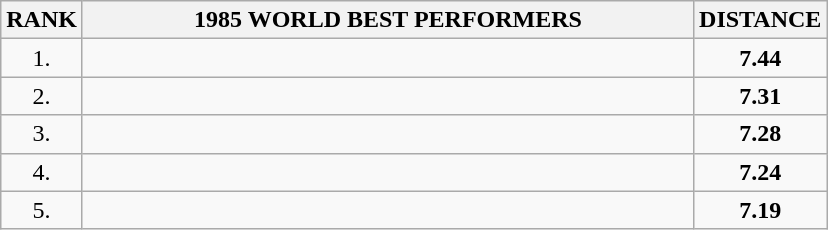<table class="wikitable sortable">
<tr>
<th>RANK</th>
<th align="center" style="width: 25em">1985 WORLD BEST PERFORMERS</th>
<th align="center" style="width: 5em">DISTANCE</th>
</tr>
<tr>
<td align="center">1.</td>
<td></td>
<td align="center"><strong>7.44</strong></td>
</tr>
<tr>
<td align="center">2.</td>
<td></td>
<td align="center"><strong>7.31</strong></td>
</tr>
<tr>
<td align="center">3.</td>
<td></td>
<td align="center"><strong>7.28</strong></td>
</tr>
<tr>
<td align="center">4.</td>
<td></td>
<td align="center"><strong>7.24</strong></td>
</tr>
<tr>
<td align="center">5.</td>
<td></td>
<td align="center"><strong>7.19</strong></td>
</tr>
</table>
